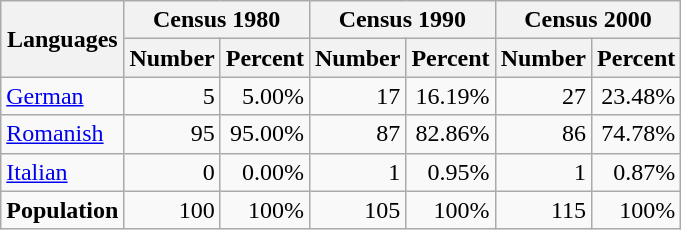<table class="wikitable">
<tr ---->
<th rowspan="2">Languages</th>
<th colspan="2">Census 1980</th>
<th colspan="2">Census 1990</th>
<th colspan="2">Census 2000</th>
</tr>
<tr ---->
<th>Number</th>
<th>Percent</th>
<th>Number</th>
<th>Percent</th>
<th>Number</th>
<th>Percent</th>
</tr>
<tr ---->
<td><a href='#'>German</a></td>
<td align=right>5</td>
<td align=right>5.00%</td>
<td align=right>17</td>
<td align=right>16.19%</td>
<td align=right>27</td>
<td align=right>23.48%</td>
</tr>
<tr ---->
<td><a href='#'>Romanish</a></td>
<td align=right>95</td>
<td align=right>95.00%</td>
<td align=right>87</td>
<td align=right>82.86%</td>
<td align=right>86</td>
<td align=right>74.78%</td>
</tr>
<tr ---->
<td><a href='#'>Italian</a></td>
<td align=right>0</td>
<td align=right>0.00%</td>
<td align=right>1</td>
<td align=right>0.95%</td>
<td align=right>1</td>
<td align=right>0.87%</td>
</tr>
<tr ---->
<td><strong>Population</strong></td>
<td align=right>100</td>
<td align=right>100%</td>
<td align=right>105</td>
<td align=right>100%</td>
<td align=right>115</td>
<td align=right>100%</td>
</tr>
</table>
